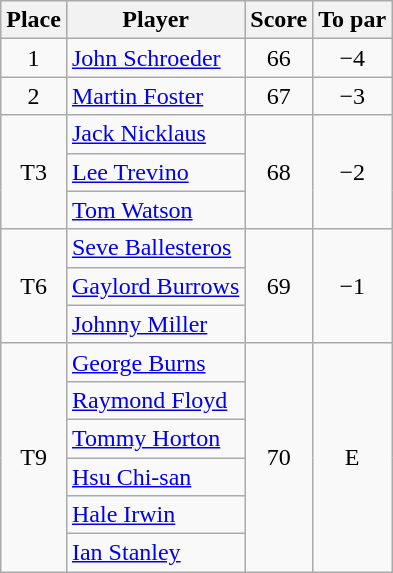<table class="wikitable">
<tr>
<th>Place</th>
<th>Player</th>
<th>Score</th>
<th>To par</th>
</tr>
<tr>
<td align=center>1</td>
<td> <a href='#'>John Schroeder</a></td>
<td align=center>66</td>
<td align=center>−4</td>
</tr>
<tr>
<td align=center>2</td>
<td> <a href='#'>Martin Foster</a></td>
<td align=center>67</td>
<td align=center>−3</td>
</tr>
<tr>
<td rowspan="3" align=center>T3</td>
<td> <a href='#'>Jack Nicklaus</a></td>
<td rowspan="3" align=center>68</td>
<td rowspan="3" align=center>−2</td>
</tr>
<tr>
<td> <a href='#'>Lee Trevino</a></td>
</tr>
<tr>
<td> <a href='#'>Tom Watson</a></td>
</tr>
<tr>
<td rowspan="3" align=center>T6</td>
<td> <a href='#'>Seve Ballesteros</a></td>
<td rowspan="3" align=center>69</td>
<td rowspan="3" align=center>−1</td>
</tr>
<tr>
<td> <a href='#'>Gaylord Burrows</a></td>
</tr>
<tr>
<td> <a href='#'>Johnny Miller</a></td>
</tr>
<tr>
<td rowspan="6" align=center>T9</td>
<td> <a href='#'>George Burns</a></td>
<td rowspan="6" align=center>70</td>
<td rowspan="6" align=center>E</td>
</tr>
<tr>
<td> <a href='#'>Raymond Floyd</a></td>
</tr>
<tr>
<td> <a href='#'>Tommy Horton</a></td>
</tr>
<tr>
<td> <a href='#'>Hsu Chi-san</a></td>
</tr>
<tr>
<td> <a href='#'>Hale Irwin</a></td>
</tr>
<tr>
<td> <a href='#'>Ian Stanley</a></td>
</tr>
</table>
